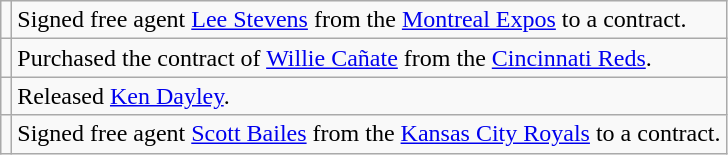<table class="wikitable">
<tr>
<td></td>
<td>Signed free agent <a href='#'>Lee Stevens</a> from the <a href='#'>Montreal Expos</a> to a contract.</td>
</tr>
<tr>
<td></td>
<td>Purchased the contract of <a href='#'>Willie Cañate</a> from the <a href='#'>Cincinnati Reds</a>.</td>
</tr>
<tr>
<td></td>
<td>Released <a href='#'>Ken Dayley</a>.</td>
</tr>
<tr>
<td></td>
<td>Signed free agent <a href='#'>Scott Bailes</a> from the <a href='#'>Kansas City Royals</a> to a contract.</td>
</tr>
</table>
